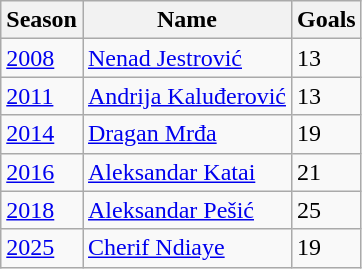<table class="wikitable">
<tr>
<th>Season</th>
<th>Name</th>
<th>Goals</th>
</tr>
<tr>
<td><a href='#'>2008</a></td>
<td> <a href='#'>Nenad Jestrović</a></td>
<td>13</td>
</tr>
<tr>
<td><a href='#'>2011</a></td>
<td> <a href='#'>Andrija Kaluđerović</a></td>
<td>13</td>
</tr>
<tr>
<td><a href='#'>2014</a></td>
<td> <a href='#'>Dragan Mrđa</a></td>
<td>19</td>
</tr>
<tr>
<td><a href='#'>2016</a></td>
<td> <a href='#'>Aleksandar Katai</a></td>
<td>21</td>
</tr>
<tr>
<td><a href='#'>2018</a></td>
<td> <a href='#'>Aleksandar Pešić</a></td>
<td>25</td>
</tr>
<tr>
<td><a href='#'>2025</a></td>
<td> <a href='#'>Cherif Ndiaye</a></td>
<td>19</td>
</tr>
</table>
